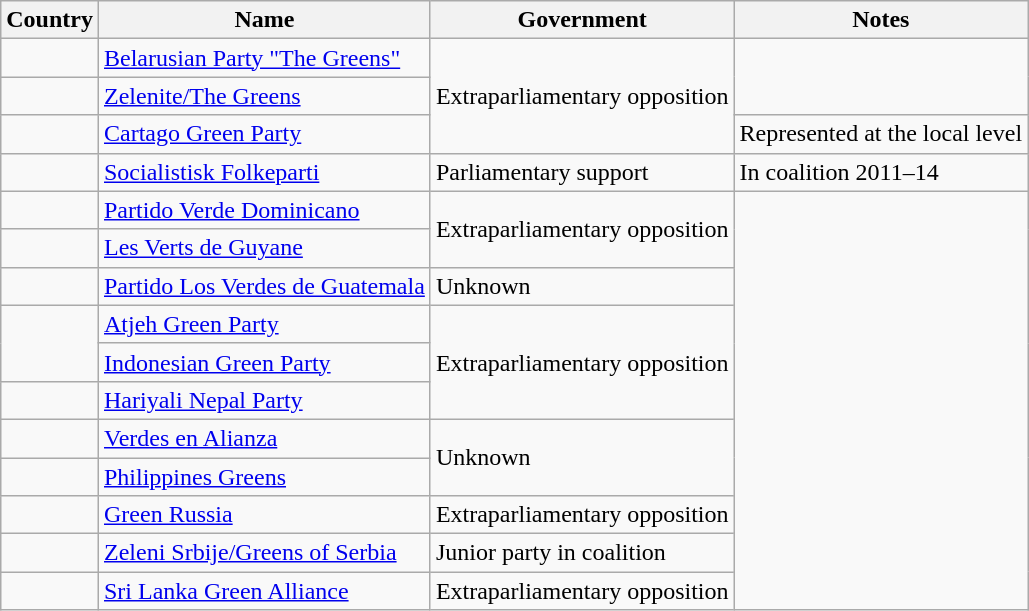<table class="wikitable sortable">
<tr ">
<th>Country</th>
<th>Name</th>
<th>Government</th>
<th>Notes</th>
</tr>
<tr>
<td></td>
<td><a href='#'>Belarusian Party "The Greens"</a></td>
<td rowspan="3">Extraparliamentary opposition</td>
<td rowspan="2"></td>
</tr>
<tr>
<td></td>
<td><a href='#'>Zelenite/The Greens</a></td>
</tr>
<tr>
<td></td>
<td><a href='#'>Cartago Green Party</a></td>
<td>Represented at the local level</td>
</tr>
<tr>
<td></td>
<td><a href='#'>Socialistisk Folkeparti</a></td>
<td>Parliamentary support</td>
<td>In coalition 2011–14</td>
</tr>
<tr>
<td></td>
<td><a href='#'>Partido Verde Dominicano</a></td>
<td rowspan="2">Extraparliamentary opposition</td>
<td rowspan="12"></td>
</tr>
<tr>
<td></td>
<td><a href='#'>Les Verts de Guyane</a></td>
</tr>
<tr>
<td></td>
<td><a href='#'>Partido Los Verdes de Guatemala</a></td>
<td>Unknown</td>
</tr>
<tr>
<td rowspan="2"></td>
<td><a href='#'>Atjeh Green Party</a></td>
<td rowspan="3">Extraparliamentary opposition</td>
</tr>
<tr>
<td><a href='#'>Indonesian Green Party</a></td>
</tr>
<tr>
<td></td>
<td><a href='#'>Hariyali Nepal Party</a></td>
</tr>
<tr>
<td></td>
<td><a href='#'>Verdes en Alianza</a></td>
<td rowspan="2">Unknown</td>
</tr>
<tr>
<td></td>
<td><a href='#'>Philippines Greens</a></td>
</tr>
<tr>
<td></td>
<td><a href='#'>Green Russia</a></td>
<td>Extraparliamentary opposition</td>
</tr>
<tr>
<td></td>
<td><a href='#'>Zeleni Srbije/Greens of Serbia</a></td>
<td> Junior party in coalition</td>
</tr>
<tr>
<td></td>
<td><a href='#'>Sri Lanka Green Alliance</a></td>
<td>Extraparliamentary opposition</td>
</tr>
</table>
